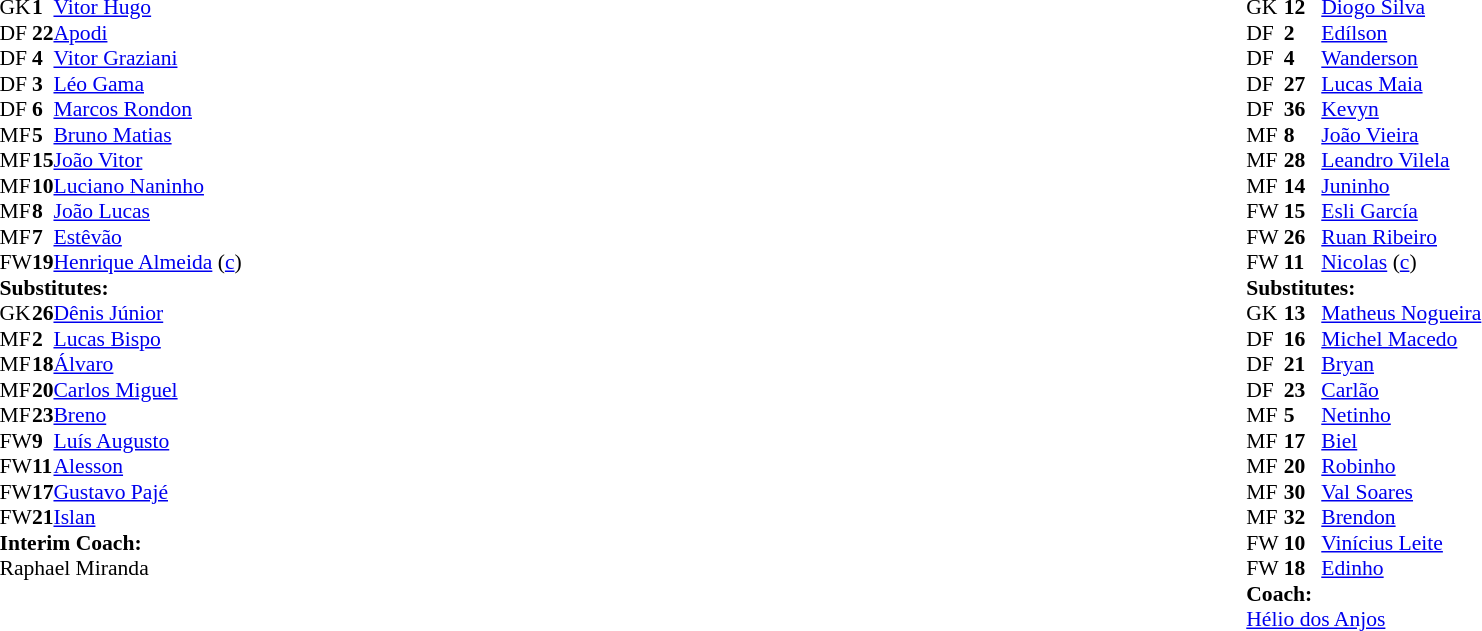<table width="100%">
<tr>
<td valign="top" width="40%"><br><table style="font-size:90%" cellspacing="0" cellpadding="0">
<tr>
<td>GK</td>
<td><strong>1</strong></td>
<td> <a href='#'>Vitor Hugo</a></td>
</tr>
<tr>
<td>DF</td>
<td><strong>22</strong></td>
<td> <a href='#'>Apodi</a></td>
<td></td>
<td></td>
</tr>
<tr>
<td>DF</td>
<td><strong>4</strong></td>
<td> <a href='#'>Vitor Graziani</a></td>
</tr>
<tr>
<td>DF</td>
<td><strong>3</strong></td>
<td> <a href='#'>Léo Gama</a></td>
<td></td>
</tr>
<tr>
<td>DF</td>
<td><strong>6</strong></td>
<td> <a href='#'>Marcos Rondon</a></td>
<td></td>
<td></td>
</tr>
<tr>
<td>MF</td>
<td><strong>5</strong></td>
<td> <a href='#'>Bruno Matias</a></td>
</tr>
<tr>
<td>MF</td>
<td><strong>15</strong></td>
<td> <a href='#'>João Vitor</a></td>
</tr>
<tr>
<td>MF</td>
<td><strong>10</strong></td>
<td> <a href='#'>Luciano Naninho</a></td>
<td></td>
<td></td>
</tr>
<tr>
<td>MF</td>
<td><strong>8</strong></td>
<td> <a href='#'>João Lucas</a></td>
<td></td>
<td></td>
</tr>
<tr>
<td>MF</td>
<td><strong>7</strong></td>
<td> <a href='#'>Estêvão</a></td>
<td></td>
<td></td>
</tr>
<tr>
<td>FW</td>
<td><strong>19</strong></td>
<td> <a href='#'>Henrique Almeida</a> (<a href='#'>c</a>)</td>
</tr>
<tr>
<td colspan=3><strong>Substitutes:</strong></td>
</tr>
<tr>
<td>GK</td>
<td><strong>26</strong></td>
<td> <a href='#'>Dênis Júnior</a></td>
</tr>
<tr>
<td>MF</td>
<td><strong>2</strong></td>
<td> <a href='#'>Lucas Bispo</a></td>
<td></td>
<td></td>
</tr>
<tr>
<td>MF</td>
<td><strong>18</strong></td>
<td> <a href='#'>Álvaro</a></td>
</tr>
<tr>
<td>MF</td>
<td><strong>20</strong></td>
<td> <a href='#'>Carlos Miguel</a></td>
<td></td>
<td></td>
</tr>
<tr>
<td>MF</td>
<td><strong>23</strong></td>
<td> <a href='#'>Breno</a></td>
<td></td>
<td></td>
</tr>
<tr>
<td>FW</td>
<td><strong>9</strong></td>
<td> <a href='#'>Luís Augusto</a></td>
</tr>
<tr>
<td>FW</td>
<td><strong>11</strong></td>
<td> <a href='#'>Alesson</a></td>
</tr>
<tr>
<td>FW</td>
<td><strong>17</strong></td>
<td> <a href='#'>Gustavo Pajé</a></td>
<td></td>
<td></td>
</tr>
<tr>
<td>FW</td>
<td><strong>21</strong></td>
<td> <a href='#'>Islan</a></td>
<td></td>
<td></td>
</tr>
<tr>
<td></td>
</tr>
<tr>
<td></td>
</tr>
<tr>
<td></td>
</tr>
<tr>
<td colspan=3><strong>Interim Coach:</strong></td>
</tr>
<tr>
<td colspan=4> Raphael Miranda</td>
</tr>
</table>
</td>
<td valign="top" width="50%"><br><table style="font-size:90%;" cellspacing="0" cellpadding="0" align="center">
<tr>
<th width=25></th>
<th width=25></th>
</tr>
<tr>
<td>GK</td>
<td><strong>12</strong></td>
<td> <a href='#'>Diogo Silva</a></td>
</tr>
<tr>
<td>DF</td>
<td><strong>2</strong></td>
<td> <a href='#'>Edílson</a></td>
</tr>
<tr>
<td>DF</td>
<td><strong>4</strong></td>
<td> <a href='#'>Wanderson</a></td>
<td></td>
</tr>
<tr>
<td>DF</td>
<td><strong>27</strong></td>
<td> <a href='#'>Lucas Maia</a></td>
<td></td>
</tr>
<tr>
<td>DF</td>
<td><strong>36</strong></td>
<td> <a href='#'>Kevyn</a></td>
</tr>
<tr>
<td>MF</td>
<td><strong>8</strong></td>
<td> <a href='#'>João Vieira</a></td>
<td></td>
<td></td>
</tr>
<tr>
<td>MF</td>
<td><strong>28</strong></td>
<td> <a href='#'>Leandro Vilela</a></td>
<td></td>
<td></td>
</tr>
<tr>
<td>MF</td>
<td><strong>14</strong></td>
<td> <a href='#'>Juninho</a></td>
<td></td>
<td></td>
</tr>
<tr>
<td>FW</td>
<td><strong>15</strong></td>
<td> <a href='#'>Esli García</a></td>
<td></td>
<td></td>
</tr>
<tr>
<td>FW</td>
<td><strong>26</strong></td>
<td> <a href='#'>Ruan Ribeiro</a></td>
<td></td>
<td></td>
</tr>
<tr>
<td>FW</td>
<td><strong>11</strong></td>
<td> <a href='#'>Nicolas</a> (<a href='#'>c</a>)</td>
</tr>
<tr>
<td colspan=3><strong>Substitutes:</strong></td>
</tr>
<tr>
<td>GK</td>
<td><strong>13</strong></td>
<td> <a href='#'>Matheus Nogueira</a></td>
</tr>
<tr>
<td>DF</td>
<td><strong>16</strong></td>
<td> <a href='#'>Michel Macedo</a></td>
</tr>
<tr>
<td>DF</td>
<td><strong>21</strong></td>
<td> <a href='#'>Bryan</a></td>
</tr>
<tr>
<td>DF</td>
<td><strong>23</strong></td>
<td> <a href='#'>Carlão</a></td>
</tr>
<tr>
<td>MF</td>
<td><strong>5</strong></td>
<td> <a href='#'>Netinho</a></td>
<td></td>
<td></td>
</tr>
<tr>
<td>MF</td>
<td><strong>17</strong></td>
<td> <a href='#'>Biel</a></td>
</tr>
<tr>
<td>MF</td>
<td><strong>20</strong></td>
<td> <a href='#'>Robinho</a></td>
<td></td>
<td></td>
</tr>
<tr>
<td>MF</td>
<td><strong>30</strong></td>
<td> <a href='#'>Val Soares</a></td>
<td></td>
<td></td>
</tr>
<tr>
<td>MF</td>
<td><strong>32</strong></td>
<td> <a href='#'>Brendon</a></td>
</tr>
<tr>
<td>FW</td>
<td><strong>10</strong></td>
<td> <a href='#'>Vinícius Leite</a></td>
<td></td>
<td></td>
</tr>
<tr>
<td>FW</td>
<td><strong>18</strong></td>
<td> <a href='#'>Edinho</a></td>
<td></td>
<td></td>
</tr>
<tr>
<td></td>
</tr>
<tr>
<td colspan=3><strong>Coach:</strong></td>
</tr>
<tr>
<td colspan=4> <a href='#'>Hélio dos Anjos</a></td>
</tr>
</table>
</td>
</tr>
</table>
